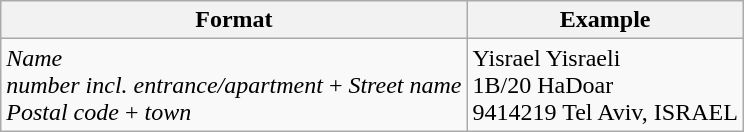<table class="wikitable">
<tr>
<th>Format</th>
<th>Example</th>
</tr>
<tr>
<td><em>Name</em><br><em>number incl. entrance/apartment</em> + <em>Street name</em>  <br><em>Postal code</em> + <em>town</em></td>
<td>Yisrael Yisraeli<br>1B/20 HaDoar<br>9414219 Tel Aviv, ISRAEL</td>
</tr>
</table>
